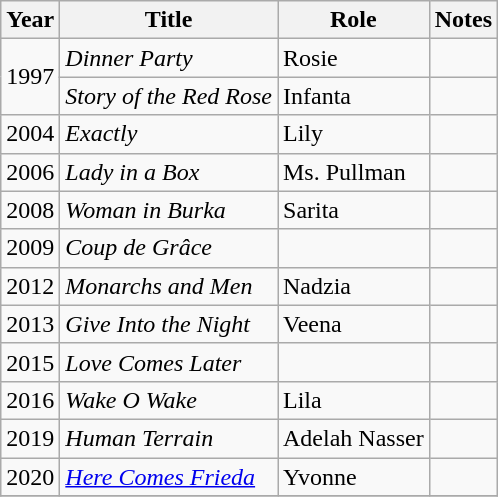<table class="wikitable sortable">
<tr>
<th>Year</th>
<th>Title</th>
<th>Role</th>
<th class="unsortable">Notes</th>
</tr>
<tr>
<td rowspan="2">1997</td>
<td><em>Dinner Party</em></td>
<td>Rosie</td>
<td></td>
</tr>
<tr>
<td><em>Story of the Red Rose</em></td>
<td>Infanta</td>
<td></td>
</tr>
<tr>
<td>2004</td>
<td><em>Exactly</em></td>
<td>Lily</td>
<td></td>
</tr>
<tr>
<td>2006</td>
<td><em>Lady in a Box</em></td>
<td>Ms. Pullman</td>
<td></td>
</tr>
<tr>
<td>2008</td>
<td><em>Woman in Burka</em></td>
<td>Sarita</td>
<td></td>
</tr>
<tr>
<td>2009</td>
<td><em>Coup de Grâce</em></td>
<td></td>
<td></td>
</tr>
<tr>
<td>2012</td>
<td><em>Monarchs and Men</em></td>
<td>Nadzia</td>
<td></td>
</tr>
<tr>
<td>2013</td>
<td><em>Give Into the Night</em></td>
<td>Veena</td>
<td></td>
</tr>
<tr>
<td>2015</td>
<td><em>Love Comes Later</em></td>
<td></td>
<td></td>
</tr>
<tr>
<td>2016</td>
<td><em>Wake O Wake</em></td>
<td>Lila</td>
<td></td>
</tr>
<tr>
<td>2019</td>
<td><em>Human Terrain</em></td>
<td>Adelah Nasser</td>
<td></td>
</tr>
<tr>
<td>2020</td>
<td><em><a href='#'>Here Comes Frieda</a></em></td>
<td>Yvonne</td>
<td></td>
</tr>
<tr>
</tr>
</table>
